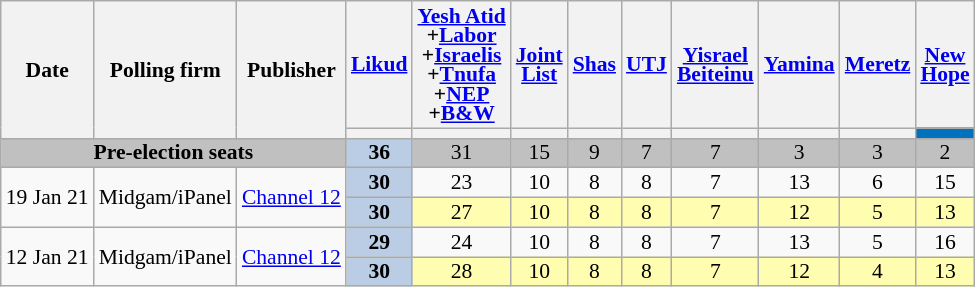<table class="wikitable sortable" style=text-align:center;font-size:90%;line-height:13px>
<tr>
<th rowspan=2>Date</th>
<th rowspan=2>Polling firm</th>
<th rowspan=2>Publisher</th>
<th><a href='#'>Likud</a></th>
<th><a href='#'>Yesh Atid</a><br>+<a href='#'>Labor</a><br>+<a href='#'>Israelis</a><br>+<a href='#'>Tnufa</a><br>+<a href='#'>NEP</a><br>+<a href='#'>B&W</a></th>
<th><a href='#'>Joint<br>List</a></th>
<th><a href='#'>Shas</a></th>
<th><a href='#'>UTJ</a></th>
<th><a href='#'>Yisrael<br>Beiteinu</a></th>
<th><a href='#'>Yamina</a></th>
<th><a href='#'>Meretz</a></th>
<th><a href='#'>New<br>Hope</a></th>
</tr>
<tr>
<th style=background:></th>
<th style=background:></th>
<th style=background:></th>
<th style=background:></th>
<th style=background:></th>
<th style=background:></th>
<th style=background:></th>
<th style=background:></th>
<th style=background:#0071BD></th>
</tr>
<tr style=background:silver>
<td colspan=3><strong>Pre-election seats</strong></td>
<td style=background:#BBCDE4><strong>36</strong>	</td>
<td>31					</td>
<td>15					</td>
<td>9					</td>
<td>7					</td>
<td>7					</td>
<td>3					</td>
<td>3					</td>
<td>2					</td>
</tr>
<tr>
<td rowspan=2 data-sort-value=2021-01-19>19 Jan 21</td>
<td rowspan=2>Midgam/iPanel</td>
<td rowspan=2><a href='#'>Channel 12</a></td>
<td style=background:#BBCDE4><strong>30</strong>	</td>
<td>23					</td>
<td>10					</td>
<td>8					</td>
<td>8					</td>
<td>7					</td>
<td>13					</td>
<td>6					</td>
<td>15					</td>
</tr>
<tr style=background:#fffdb0>
<td style=background:#BBCDE4><strong>30</strong>	</td>
<td>27					</td>
<td>10					</td>
<td>8					</td>
<td>8					</td>
<td>7					</td>
<td>12					</td>
<td>5					</td>
<td>13					</td>
</tr>
<tr>
<td rowspan=2 data-sort-value=2021-01-12>12 Jan 21</td>
<td rowspan=2>Midgam/iPanel</td>
<td rowspan=2><a href='#'>Channel 12</a></td>
<td style=background:#BBCDE4><strong>29</strong>	</td>
<td>24					</td>
<td>10					</td>
<td>8					</td>
<td>8					</td>
<td>7					</td>
<td>13					</td>
<td>5					</td>
<td>16					</td>
</tr>
<tr style=background:#fffdb0>
<td style=background:#BBCDE4><strong>30</strong>	</td>
<td>28					</td>
<td>10					</td>
<td>8					</td>
<td>8					</td>
<td>7					</td>
<td>12					</td>
<td>4					</td>
<td>13					</td>
</tr>
</table>
